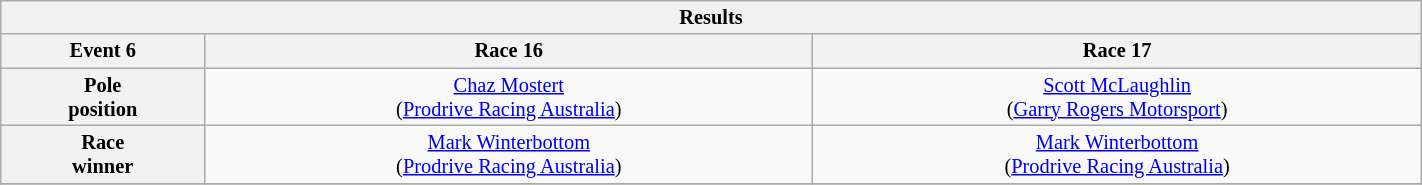<table class="wikitable collapsible collapsed" align="center" width=75% style="font-size: 85%; max-width: 950px">
<tr>
<th colspan="3">Results</th>
</tr>
<tr>
<th>Event 6</th>
<th>Race 16</th>
<th>Race 17</th>
</tr>
<tr>
<th>Pole<br>position</th>
<td align="center"> <a href='#'>Chaz Mostert</a><br>(<a href='#'>Prodrive Racing Australia</a>)</td>
<td align="center"> <a href='#'>Scott McLaughlin</a><br>(<a href='#'>Garry Rogers Motorsport</a>)</td>
</tr>
<tr>
<th>Race<br>winner</th>
<td align="center"> <a href='#'>Mark Winterbottom</a><br>(<a href='#'>Prodrive Racing Australia</a>)</td>
<td align="center"> <a href='#'>Mark Winterbottom</a><br>(<a href='#'>Prodrive Racing Australia</a>)</td>
</tr>
<tr>
</tr>
</table>
